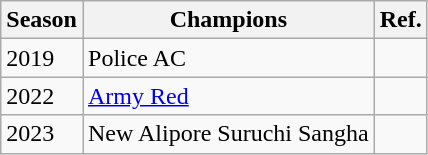<table class = "wikitable sortable">
<tr>
<th>Season</th>
<th>Champions</th>
<th>Ref.</th>
</tr>
<tr>
<td>2019</td>
<td>Police AC</td>
<td></td>
</tr>
<tr>
<td>2022</td>
<td><a href='#'>Army Red</a></td>
<td></td>
</tr>
<tr>
<td>2023</td>
<td>New Alipore Suruchi Sangha</td>
<td></td>
</tr>
</table>
